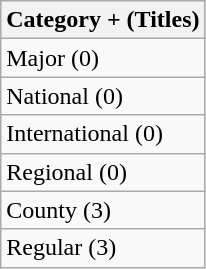<table class="wikitable" style="display:inline-table;">
<tr style="background:#ffc;">
<th>Category + (Titles)</th>
</tr>
<tr>
<td>Major (0)</td>
</tr>
<tr>
<td>National (0)</td>
</tr>
<tr>
<td>International (0)</td>
</tr>
<tr>
<td>Regional (0)</td>
</tr>
<tr>
<td>County (3)</td>
</tr>
<tr>
<td>Regular (3)</td>
</tr>
</table>
